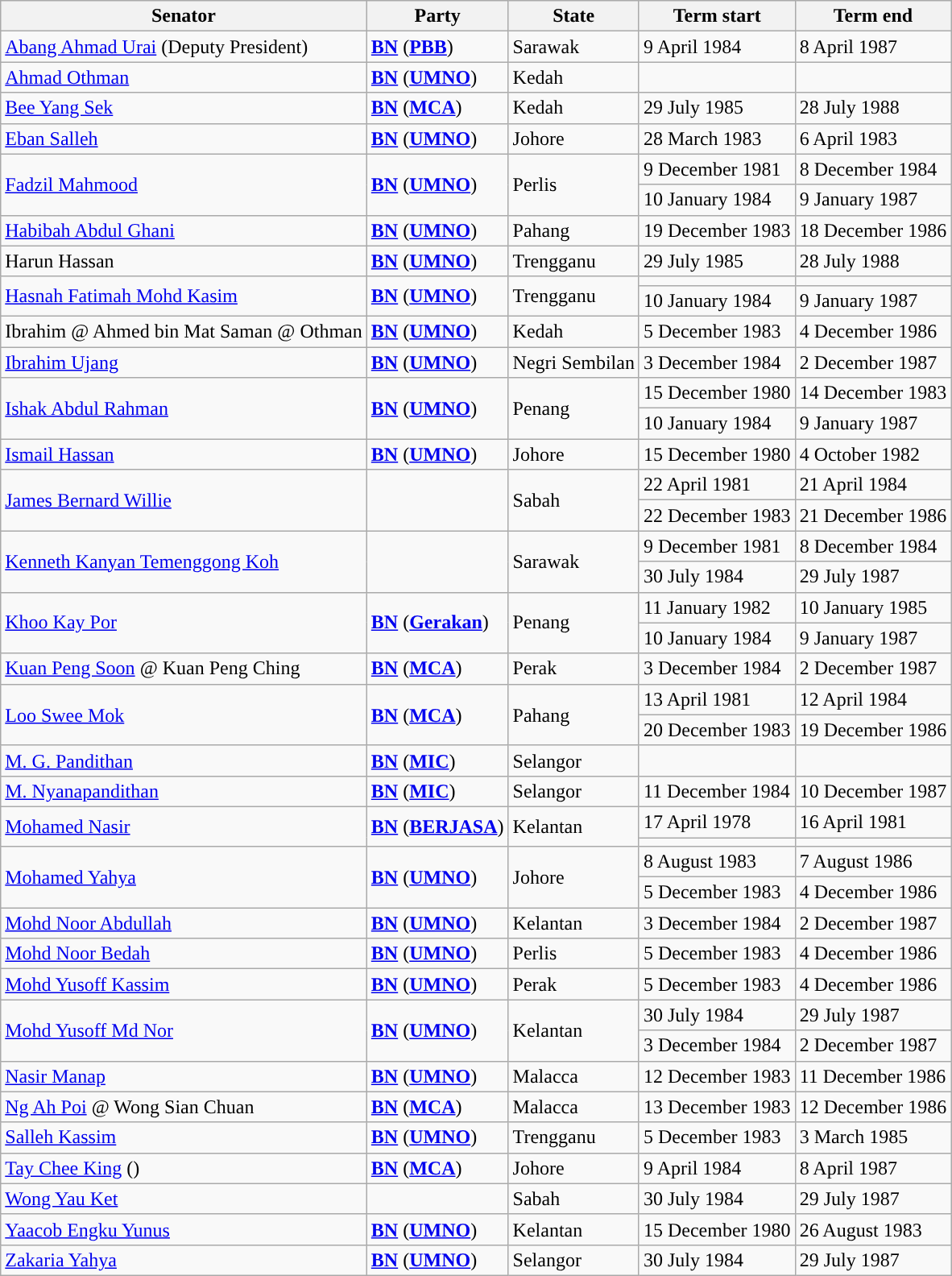<table class="wikitable sortable">
<tr>
<th>Senator</th>
<th>Party</th>
<th>State</th>
<th>Term start</th>
<th>Term end</th>
</tr>
<tr>
<td><a href='#'>Abang Ahmad Urai</a> (Deputy President)</td>
<td><strong><a href='#'>BN</a></strong> (<strong><a href='#'>PBB</a></strong>)</td>
<td>Sarawak</td>
<td>9 April 1984</td>
<td>8 April 1987</td>
</tr>
<tr>
<td><a href='#'>Ahmad Othman</a></td>
<td><strong><a href='#'>BN</a></strong> (<strong><a href='#'>UMNO</a></strong>)</td>
<td>Kedah</td>
<td></td>
<td></td>
</tr>
<tr>
<td><a href='#'>Bee Yang Sek</a></td>
<td><strong><a href='#'>BN</a></strong> (<strong><a href='#'>MCA</a></strong>)</td>
<td>Kedah</td>
<td>29 July 1985</td>
<td>28 July 1988</td>
</tr>
<tr>
<td><a href='#'>Eban Salleh</a></td>
<td><strong><a href='#'>BN</a></strong> (<strong><a href='#'>UMNO</a></strong>)</td>
<td>Johore</td>
<td>28 March 1983</td>
<td>6 April 1983</td>
</tr>
<tr>
<td rowspan=2><a href='#'>Fadzil Mahmood</a></td>
<td rowspan=2><strong><a href='#'>BN</a></strong> (<strong><a href='#'>UMNO</a></strong>)</td>
<td rowspan=2>Perlis</td>
<td>9 December 1981</td>
<td>8 December 1984</td>
</tr>
<tr>
<td>10 January 1984</td>
<td>9 January 1987</td>
</tr>
<tr>
<td><a href='#'>Habibah Abdul Ghani</a></td>
<td><strong><a href='#'>BN</a></strong> (<strong><a href='#'>UMNO</a></strong>)</td>
<td>Pahang</td>
<td>19 December 1983</td>
<td>18 December 1986</td>
</tr>
<tr>
<td>Harun Hassan</td>
<td><strong><a href='#'>BN</a></strong> (<strong><a href='#'>UMNO</a></strong>)</td>
<td>Trengganu</td>
<td>29 July 1985</td>
<td>28 July 1988</td>
</tr>
<tr>
<td rowspan=2><a href='#'>Hasnah Fatimah Mohd Kasim</a></td>
<td rowspan=2><strong><a href='#'>BN</a></strong> (<strong><a href='#'>UMNO</a></strong>)</td>
<td rowspan=2>Trengganu</td>
<td></td>
<td></td>
</tr>
<tr>
<td>10 January 1984</td>
<td>9 January 1987</td>
</tr>
<tr>
<td>Ibrahim @ Ahmed bin Mat Saman @ Othman</td>
<td><strong><a href='#'>BN</a></strong> (<strong><a href='#'>UMNO</a></strong>)</td>
<td>Kedah</td>
<td>5 December 1983</td>
<td>4 December 1986</td>
</tr>
<tr>
<td><a href='#'>Ibrahim Ujang</a></td>
<td><strong><a href='#'>BN</a></strong> (<strong><a href='#'>UMNO</a></strong>)</td>
<td>Negri Sembilan</td>
<td>3 December 1984</td>
<td>2 December 1987</td>
</tr>
<tr>
<td rowspan=2><a href='#'>Ishak Abdul Rahman</a></td>
<td rowspan=2><strong><a href='#'>BN</a></strong> (<strong><a href='#'>UMNO</a></strong>)</td>
<td rowspan=2>Penang</td>
<td>15 December 1980</td>
<td>14 December 1983</td>
</tr>
<tr>
<td>10 January 1984</td>
<td>9 January 1987</td>
</tr>
<tr>
<td><a href='#'>Ismail Hassan</a></td>
<td><strong><a href='#'>BN</a></strong> (<strong><a href='#'>UMNO</a></strong>)</td>
<td>Johore</td>
<td>15 December 1980</td>
<td>4 October 1982</td>
</tr>
<tr>
<td rowspan=2><a href='#'>James Bernard Willie</a></td>
<td rowspan=2></td>
<td rowspan=2>Sabah</td>
<td>22 April 1981</td>
<td>21 April 1984</td>
</tr>
<tr>
<td>22 December 1983</td>
<td>21 December 1986</td>
</tr>
<tr>
<td rowspan=2><a href='#'>Kenneth Kanyan Temenggong Koh</a></td>
<td rowspan=2></td>
<td rowspan=2>Sarawak</td>
<td>9 December 1981</td>
<td>8 December 1984</td>
</tr>
<tr>
<td>30 July 1984</td>
<td>29 July 1987</td>
</tr>
<tr>
<td rowspan=2><a href='#'>Khoo Kay Por</a></td>
<td rowspan=2><strong><a href='#'>BN</a></strong> (<strong><a href='#'>Gerakan</a></strong>)</td>
<td rowspan=2>Penang</td>
<td>11 January 1982</td>
<td>10 January 1985</td>
</tr>
<tr>
<td>10 January 1984</td>
<td>9 January 1987</td>
</tr>
<tr>
<td><a href='#'>Kuan Peng Soon</a> @ Kuan Peng Ching</td>
<td><strong><a href='#'>BN</a></strong> (<strong><a href='#'>MCA</a></strong>)</td>
<td>Perak</td>
<td>3 December 1984</td>
<td>2 December 1987</td>
</tr>
<tr>
<td rowspan=2><a href='#'>Loo Swee Mok</a></td>
<td rowspan=2><strong><a href='#'>BN</a></strong> (<strong><a href='#'>MCA</a></strong>)</td>
<td rowspan=2>Pahang</td>
<td>13 April 1981</td>
<td>12 April 1984</td>
</tr>
<tr>
<td>20 December 1983</td>
<td>19 December 1986</td>
</tr>
<tr>
<td><a href='#'>M. G. Pandithan</a></td>
<td><strong><a href='#'>BN</a></strong> (<strong><a href='#'>MIC</a></strong>)</td>
<td>Selangor</td>
<td></td>
<td></td>
</tr>
<tr>
<td><a href='#'>M. Nyanapandithan</a></td>
<td><strong><a href='#'>BN</a></strong> (<strong><a href='#'>MIC</a></strong>)</td>
<td>Selangor</td>
<td>11 December 1984</td>
<td>10 December 1987</td>
</tr>
<tr>
<td rowspan=2><a href='#'>Mohamed Nasir</a></td>
<td rowspan=2><strong><a href='#'>BN</a></strong> (<strong><a href='#'>BERJASA</a></strong>)</td>
<td rowspan=2>Kelantan</td>
<td>17 April 1978</td>
<td>16 April 1981</td>
</tr>
<tr>
<td></td>
<td></td>
</tr>
<tr>
<td rowspan=2><a href='#'>Mohamed Yahya</a></td>
<td rowspan=2><strong><a href='#'>BN</a></strong> (<strong><a href='#'>UMNO</a></strong>)</td>
<td rowspan=2>Johore</td>
<td>8 August 1983</td>
<td>7 August 1986</td>
</tr>
<tr>
<td>5 December 1983</td>
<td>4 December 1986</td>
</tr>
<tr>
<td><a href='#'>Mohd Noor Abdullah</a></td>
<td><strong><a href='#'>BN</a></strong> (<strong><a href='#'>UMNO</a></strong>)</td>
<td>Kelantan</td>
<td>3 December 1984</td>
<td>2 December 1987</td>
</tr>
<tr>
<td><a href='#'>Mohd Noor Bedah</a></td>
<td><strong><a href='#'>BN</a></strong> (<strong><a href='#'>UMNO</a></strong>)</td>
<td>Perlis</td>
<td>5 December 1983</td>
<td>4 December 1986</td>
</tr>
<tr>
<td><a href='#'>Mohd Yusoff Kassim</a></td>
<td><strong><a href='#'>BN</a></strong> (<strong><a href='#'>UMNO</a></strong>)</td>
<td>Perak</td>
<td>5 December 1983</td>
<td>4 December 1986</td>
</tr>
<tr>
<td rowspan=2><a href='#'>Mohd Yusoff Md Nor</a></td>
<td rowspan=2><strong><a href='#'>BN</a></strong> (<strong><a href='#'>UMNO</a></strong>)</td>
<td rowspan=2>Kelantan</td>
<td>30 July 1984</td>
<td>29 July 1987</td>
</tr>
<tr>
<td>3 December 1984</td>
<td>2 December 1987</td>
</tr>
<tr>
<td><a href='#'>Nasir Manap</a></td>
<td><strong><a href='#'>BN</a></strong> (<strong><a href='#'>UMNO</a></strong>)</td>
<td>Malacca</td>
<td>12 December 1983</td>
<td>11 December 1986</td>
</tr>
<tr>
<td><a href='#'>Ng Ah Poi</a> @ Wong Sian Chuan</td>
<td><strong><a href='#'>BN</a></strong> (<strong><a href='#'>MCA</a></strong>)</td>
<td>Malacca</td>
<td>13 December 1983</td>
<td>12 December 1986</td>
</tr>
<tr>
<td><a href='#'>Salleh Kassim</a></td>
<td><strong><a href='#'>BN</a></strong> (<strong><a href='#'>UMNO</a></strong>)</td>
<td>Trengganu</td>
<td>5 December 1983</td>
<td>3 March 1985</td>
</tr>
<tr>
<td><a href='#'>Tay Chee King</a> ()</td>
<td><strong><a href='#'>BN</a></strong> (<strong><a href='#'>MCA</a></strong>)</td>
<td>Johore</td>
<td>9 April 1984</td>
<td>8 April 1987</td>
</tr>
<tr>
<td><a href='#'>Wong Yau Ket</a></td>
<td></td>
<td>Sabah</td>
<td>30 July 1984</td>
<td>29 July 1987</td>
</tr>
<tr>
<td><a href='#'>Yaacob Engku Yunus</a></td>
<td><strong><a href='#'>BN</a></strong> (<strong><a href='#'>UMNO</a></strong>)</td>
<td>Kelantan</td>
<td>15 December 1980</td>
<td>26 August 1983</td>
</tr>
<tr>
<td><a href='#'>Zakaria Yahya</a></td>
<td><strong><a href='#'>BN</a></strong> (<strong><a href='#'>UMNO</a></strong>)</td>
<td>Selangor</td>
<td>30 July 1984</td>
<td>29 July 1987</td>
</tr>
</table>
